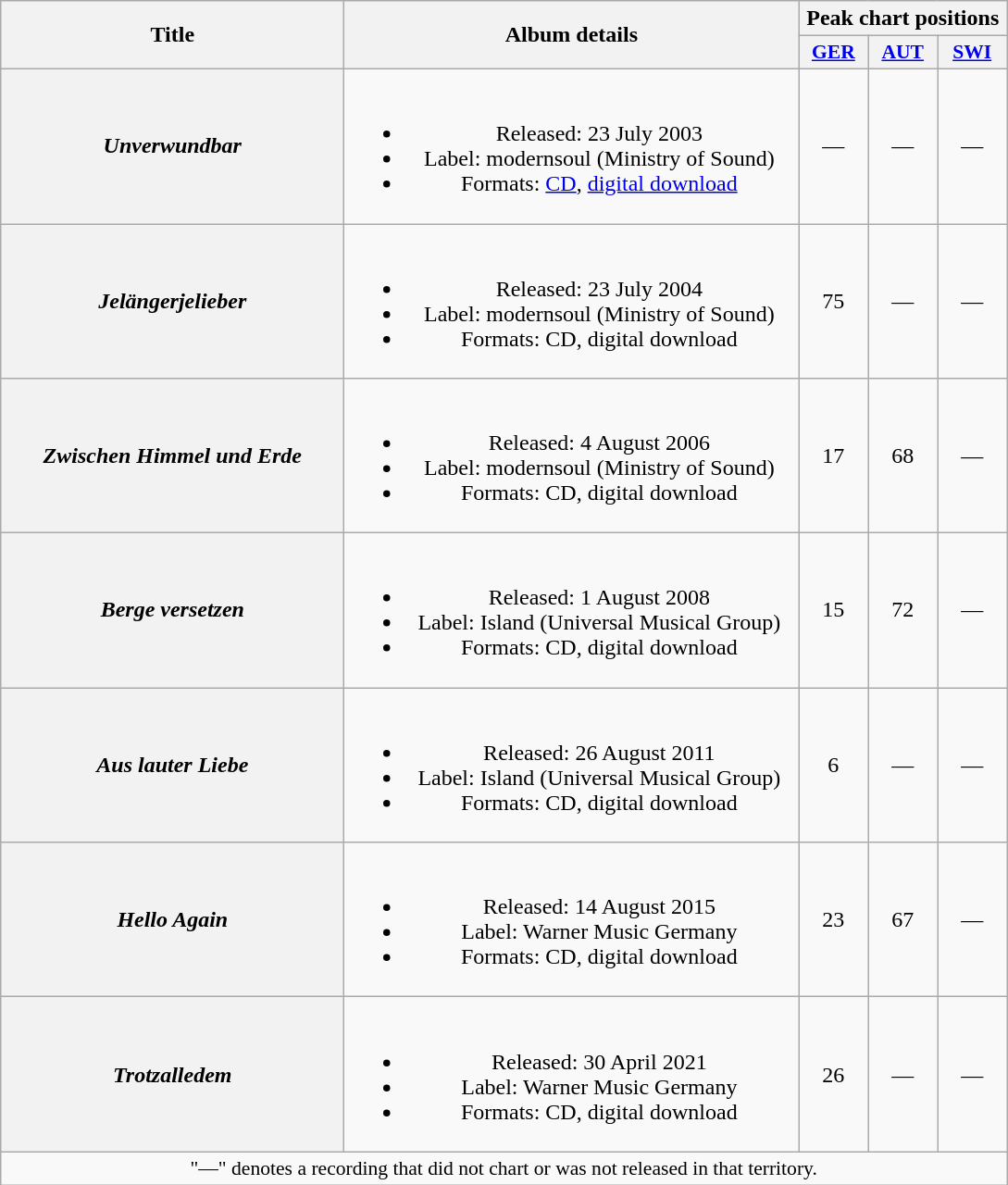<table class="wikitable plainrowheaders" style="text-align:center;" border="1">
<tr>
<th scope="col" rowspan="2" style="width:15em;">Title</th>
<th scope="col" rowspan="2" style="width:20em;">Album details</th>
<th scope="col" colspan="3">Peak chart positions</th>
</tr>
<tr>
<th scope="col" style="width:3em;font-size:90%;"><a href='#'>GER</a><br></th>
<th scope="col" style="width:3em;font-size:90%;"><a href='#'>AUT</a><br></th>
<th scope="col" style="width:3em;font-size:90%;"><a href='#'>SWI</a><br></th>
</tr>
<tr>
<th scope="row"><em>Unverwundbar</em></th>
<td><br><ul><li>Released: 23 July 2003</li><li>Label: modernsoul (Ministry of Sound)</li><li>Formats: <a href='#'>CD</a>, <a href='#'>digital download</a></li></ul></td>
<td>—</td>
<td>—</td>
<td>—</td>
</tr>
<tr>
<th scope="row"><em>Jelängerjelieber</em></th>
<td><br><ul><li>Released: 23 July 2004</li><li>Label: modernsoul (Ministry of Sound)</li><li>Formats: CD, digital download</li></ul></td>
<td>75</td>
<td>—</td>
<td>—</td>
</tr>
<tr>
<th scope="row"><em>Zwischen Himmel und Erde</em></th>
<td><br><ul><li>Released: 4 August 2006</li><li>Label: modernsoul (Ministry of Sound)</li><li>Formats: CD, digital download</li></ul></td>
<td>17</td>
<td>68</td>
<td>—</td>
</tr>
<tr>
<th scope="row"><em>Berge versetzen</em></th>
<td><br><ul><li>Released: 1 August 2008</li><li>Label: Island (Universal Musical Group)</li><li>Formats: CD, digital download</li></ul></td>
<td>15</td>
<td>72</td>
<td>—</td>
</tr>
<tr>
<th scope="row"><em>Aus lauter Liebe</em></th>
<td><br><ul><li>Released: 26 August 2011</li><li>Label: Island (Universal Musical Group)</li><li>Formats: CD, digital download</li></ul></td>
<td>6</td>
<td>—</td>
<td>—</td>
</tr>
<tr>
<th scope="row"><em>Hello Again</em></th>
<td><br><ul><li>Released: 14 August 2015</li><li>Label: Warner Music Germany</li><li>Formats: CD, digital download</li></ul></td>
<td>23</td>
<td>67</td>
<td>—</td>
</tr>
<tr>
<th scope="row"><em>Trotzalledem</em></th>
<td><br><ul><li>Released: 30 April 2021</li><li>Label: Warner Music Germany</li><li>Formats: CD, digital download</li></ul></td>
<td>26</td>
<td>—</td>
<td>—</td>
</tr>
<tr>
<td colspan="18" style="font-size:90%">"—" denotes a recording that did not chart or was not released in that territory.</td>
</tr>
</table>
